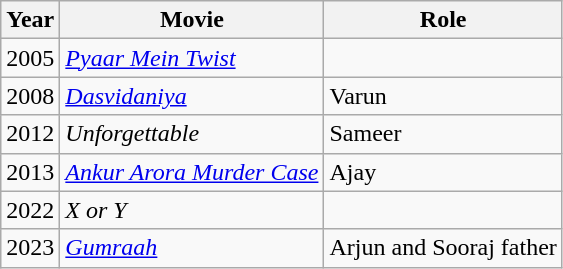<table class="wikitable sortable">
<tr>
<th>Year</th>
<th>Movie</th>
<th>Role</th>
</tr>
<tr>
<td>2005</td>
<td><em><a href='#'>Pyaar Mein Twist</a></em></td>
<td></td>
</tr>
<tr>
<td>2008</td>
<td><em><a href='#'>Dasvidaniya</a></em></td>
<td>Varun</td>
</tr>
<tr>
<td>2012</td>
<td><em>Unforgettable</em></td>
<td>Sameer</td>
</tr>
<tr>
<td>2013</td>
<td><em><a href='#'>Ankur Arora Murder Case</a></em></td>
<td>Ajay</td>
</tr>
<tr>
<td>2022</td>
<td><em>X or Y</em></td>
<td></td>
</tr>
<tr>
<td>2023</td>
<td><em><a href='#'>Gumraah</a></em></td>
<td>Arjun and Sooraj father</td>
</tr>
</table>
